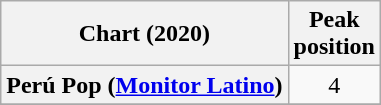<table class="wikitable sortable plainrowheaders" style="text-align:center">
<tr>
<th scope="col">Chart (2020)</th>
<th scope="col">Peak<br> position</th>
</tr>
<tr>
<th scope="row">Perú Pop (<a href='#'>Monitor Latino</a>)</th>
<td>4</td>
</tr>
<tr>
</tr>
</table>
